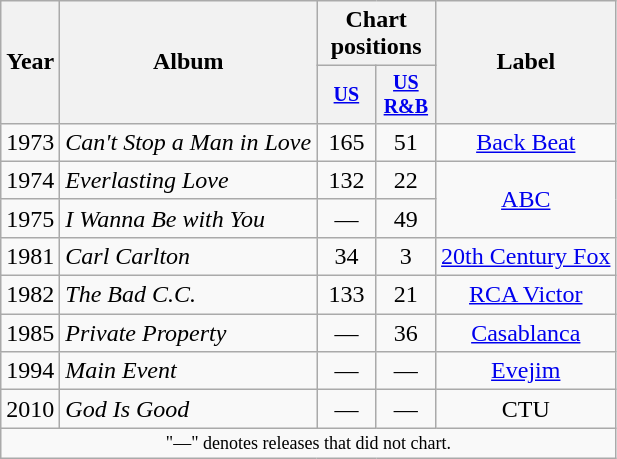<table class="wikitable" style="text-align:center;">
<tr>
<th rowspan="2">Year</th>
<th rowspan="2">Album</th>
<th colspan="2">Chart positions</th>
<th rowspan="2">Label</th>
</tr>
<tr style="font-size:smaller;">
<th scope="col" style="width:2.5em;font-size:100%;"><a href='#'>US</a><br></th>
<th scope="col" style="width:2.5em;font-size:100%;"><a href='#'>US R&B</a><br></th>
</tr>
<tr>
<td rowspan="1">1973</td>
<td align="left"><em>Can't Stop a Man in Love</em></td>
<td>165</td>
<td>51</td>
<td><a href='#'>Back Beat</a></td>
</tr>
<tr>
<td rowspan="1">1974</td>
<td align="left"><em>Everlasting Love</em></td>
<td>132</td>
<td>22</td>
<td rowspan="2"><a href='#'>ABC</a></td>
</tr>
<tr>
<td rowspan="1">1975</td>
<td align="left"><em>I Wanna Be with You</em></td>
<td>—</td>
<td>49</td>
</tr>
<tr>
<td rowspan="1">1981</td>
<td align="left"><em>Carl Carlton</em></td>
<td>34</td>
<td>3</td>
<td><a href='#'>20th Century Fox</a></td>
</tr>
<tr>
<td rowspan="1">1982</td>
<td align="left"><em>The Bad C.C.</em></td>
<td>133</td>
<td>21</td>
<td><a href='#'>RCA Victor</a></td>
</tr>
<tr>
<td rowspan="1">1985</td>
<td align="left"><em>Private Property</em></td>
<td>—</td>
<td>36</td>
<td><a href='#'>Casablanca</a></td>
</tr>
<tr>
<td rowspan="1">1994</td>
<td align="left"><em>Main Event</em></td>
<td>—</td>
<td>—</td>
<td><a href='#'>Evejim</a></td>
</tr>
<tr>
<td rowspan="1">2010</td>
<td align="left"><em>God Is Good</em></td>
<td>—</td>
<td>—</td>
<td>CTU</td>
</tr>
<tr>
<td colspan="6" style="text-align:center; font-size:9pt;">"—" denotes releases that did not chart.</td>
</tr>
</table>
